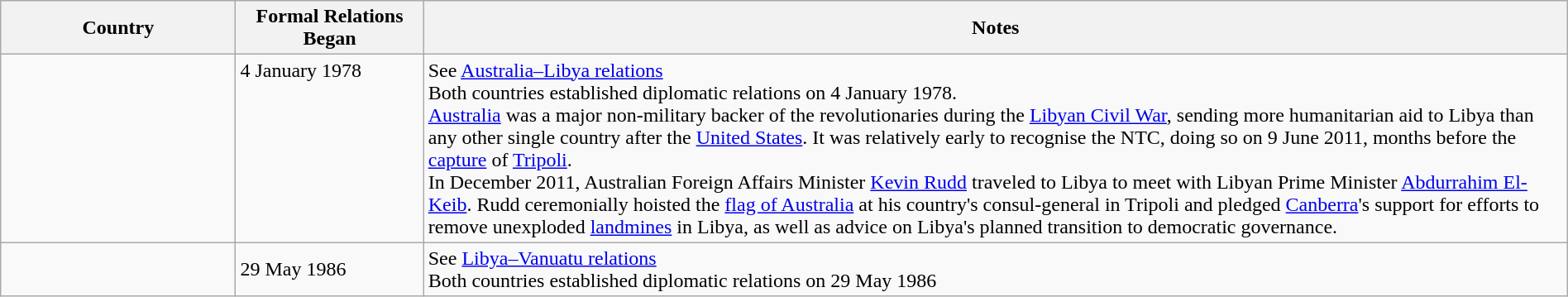<table class="wikitable sortable" style="width:100%; margin:auto;">
<tr>
<th style="width:15%;">Country</th>
<th style="width:12%;">Formal Relations Began</th>
<th>Notes</th>
</tr>
<tr valign="top">
<td></td>
<td>4 January 1978</td>
<td>See <a href='#'>Australia–Libya relations</a><br>Both countries established diplomatic relations on 4 January 1978.<br><a href='#'>Australia</a> was a major non-military backer of the revolutionaries during the <a href='#'>Libyan Civil War</a>, sending more humanitarian aid to Libya than any other single country after the <a href='#'>United States</a>. It was relatively early to recognise the NTC, doing so on 9 June 2011, months before the <a href='#'>capture</a> of <a href='#'>Tripoli</a>.<br>In December 2011, Australian Foreign Affairs Minister <a href='#'>Kevin Rudd</a> traveled to Libya to meet with Libyan Prime Minister <a href='#'>Abdurrahim El-Keib</a>. Rudd ceremonially hoisted the <a href='#'>flag of Australia</a> at his country's consul-general in Tripoli and pledged <a href='#'>Canberra</a>'s support for efforts to remove unexploded <a href='#'>landmines</a> in Libya, as well as advice on Libya's planned transition to democratic governance.</td>
</tr>
<tr>
<td></td>
<td>29 May 1986</td>
<td>See <a href='#'>Libya–Vanuatu relations</a><br>Both countries established diplomatic relations on 29 May 1986</td>
</tr>
</table>
